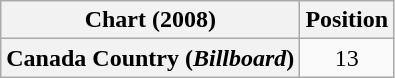<table class="wikitable plainrowheaders" style="text-align:center;">
<tr>
<th scope="col">Chart (2008)</th>
<th scope="col">Position</th>
</tr>
<tr>
<th scope="row">Canada Country (<em>Billboard</em>)</th>
<td>13</td>
</tr>
</table>
